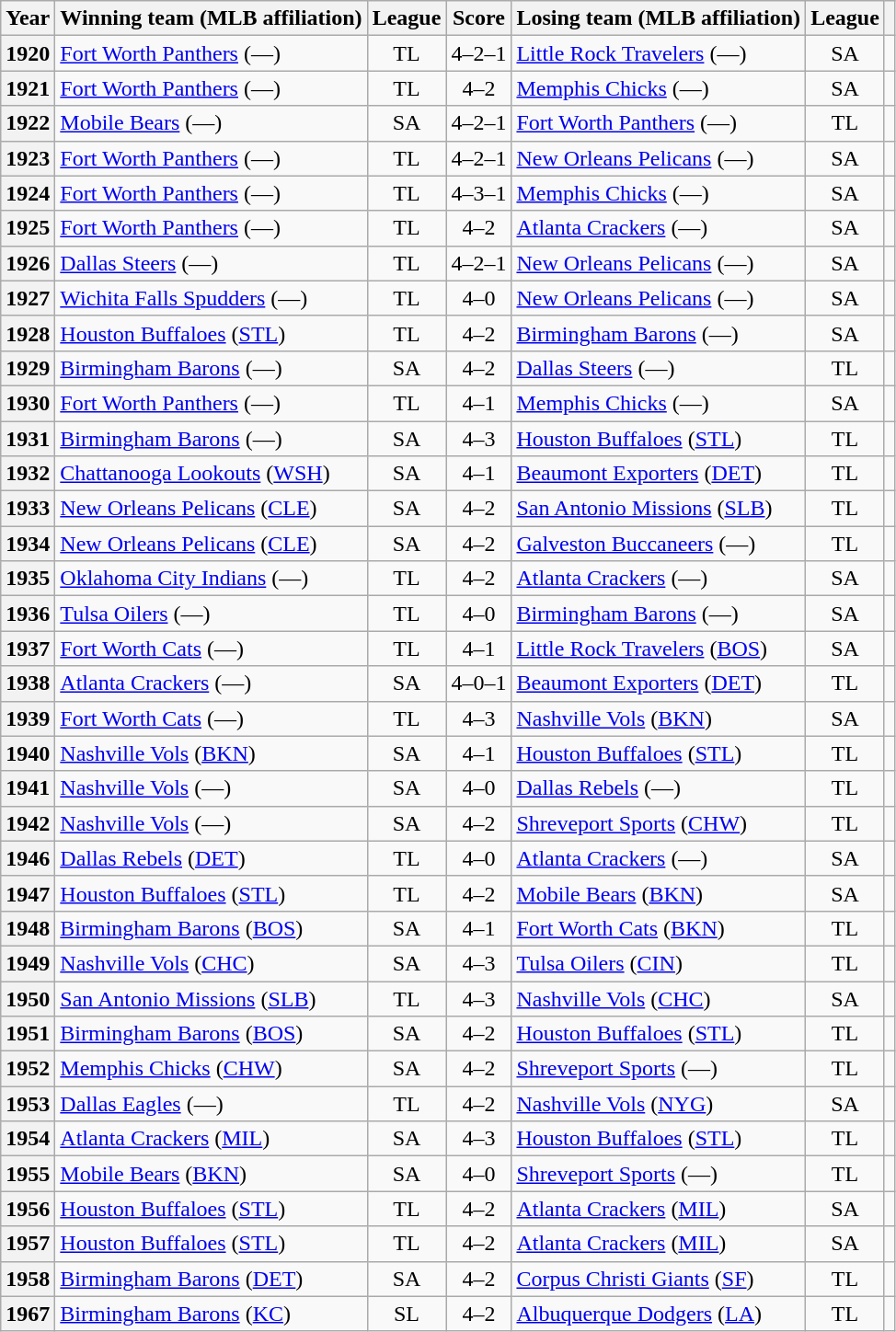<table class="wikitable sortable plainrowheaders" style="text-align:center;">
<tr>
<th scope="col">Year</th>
<th scope="col">Winning team (MLB affiliation)</th>
<th scope="col">League</th>
<th scope="col">Score</th>
<th scope="col">Losing team (MLB affiliation)</th>
<th scope="col">League</th>
<th scope="col" class="unsortable"></th>
</tr>
<tr>
<th scope="row" style="text-align:center;">1920</th>
<td align=left><a href='#'>Fort Worth Panthers</a> (—)</td>
<td>TL</td>
<td>4–2–1</td>
<td align=left><a href='#'>Little Rock Travelers</a> (—)</td>
<td>SA</td>
<td></td>
</tr>
<tr>
<th scope="row" style="text-align:center;">1921</th>
<td align=left><a href='#'>Fort Worth Panthers</a> (—)</td>
<td>TL</td>
<td>4–2</td>
<td align=left><a href='#'>Memphis Chicks</a> (—)</td>
<td>SA</td>
<td></td>
</tr>
<tr>
<th scope="row" style="text-align:center;">1922</th>
<td align=left><a href='#'>Mobile Bears</a> (—)</td>
<td>SA</td>
<td>4–2–1</td>
<td align=left><a href='#'>Fort Worth Panthers</a> (—)</td>
<td>TL</td>
<td></td>
</tr>
<tr>
<th scope="row" style="text-align:center;">1923</th>
<td align=left><a href='#'>Fort Worth Panthers</a> (—)</td>
<td>TL</td>
<td>4–2–1</td>
<td align=left><a href='#'>New Orleans Pelicans</a> (—)</td>
<td>SA</td>
<td></td>
</tr>
<tr>
<th scope="row" style="text-align:center;">1924</th>
<td align=left><a href='#'>Fort Worth Panthers</a> (—)</td>
<td>TL</td>
<td>4–3–1</td>
<td align=left><a href='#'>Memphis Chicks</a> (—)</td>
<td>SA</td>
<td></td>
</tr>
<tr>
<th scope="row" style="text-align:center;">1925</th>
<td align=left><a href='#'>Fort Worth Panthers</a> (—)</td>
<td>TL</td>
<td>4–2</td>
<td align=left><a href='#'>Atlanta Crackers</a> (—)</td>
<td>SA</td>
<td></td>
</tr>
<tr>
<th scope="row" style="text-align:center;">1926</th>
<td align=left><a href='#'>Dallas Steers</a> (—)</td>
<td>TL</td>
<td>4–2–1</td>
<td align=left><a href='#'>New Orleans Pelicans</a> (—)</td>
<td>SA</td>
<td></td>
</tr>
<tr>
<th scope="row" style="text-align:center;">1927</th>
<td align=left><a href='#'>Wichita Falls Spudders</a> (—)</td>
<td>TL</td>
<td>4–0</td>
<td align=left><a href='#'>New Orleans Pelicans</a> (—)</td>
<td>SA</td>
<td></td>
</tr>
<tr>
<th scope="row" style="text-align:center;">1928</th>
<td align=left><a href='#'>Houston Buffaloes</a> (<a href='#'>STL</a>)</td>
<td>TL</td>
<td>4–2</td>
<td align=left><a href='#'>Birmingham Barons</a> (—)</td>
<td>SA</td>
<td></td>
</tr>
<tr>
<th scope="row" style="text-align:center;">1929</th>
<td align=left><a href='#'>Birmingham Barons</a> (—)</td>
<td>SA</td>
<td>4–2</td>
<td align=left><a href='#'>Dallas Steers</a> (—)</td>
<td>TL</td>
<td></td>
</tr>
<tr>
<th scope="row" style="text-align:center;">1930</th>
<td align=left><a href='#'>Fort Worth Panthers</a> (—)</td>
<td>TL</td>
<td>4–1</td>
<td align=left><a href='#'>Memphis Chicks</a> (—)</td>
<td>SA</td>
<td></td>
</tr>
<tr>
<th scope="row" style="text-align:center;">1931</th>
<td align=left><a href='#'>Birmingham Barons</a> (—)</td>
<td>SA</td>
<td>4–3</td>
<td align=left><a href='#'>Houston Buffaloes</a> (<a href='#'>STL</a>)</td>
<td>TL</td>
<td></td>
</tr>
<tr>
<th scope="row" style="text-align:center;">1932</th>
<td align=left><a href='#'>Chattanooga Lookouts</a> (<a href='#'>WSH</a>)</td>
<td>SA</td>
<td>4–1</td>
<td align=left><a href='#'>Beaumont Exporters</a> (<a href='#'>DET</a>)</td>
<td>TL</td>
<td></td>
</tr>
<tr>
<th scope="row" style="text-align:center;">1933</th>
<td align=left><a href='#'>New Orleans Pelicans</a> (<a href='#'>CLE</a>)</td>
<td>SA</td>
<td>4–2</td>
<td align=left><a href='#'>San Antonio Missions</a> (<a href='#'>SLB</a>)</td>
<td>TL</td>
<td></td>
</tr>
<tr>
<th scope="row" style="text-align:center;">1934</th>
<td align=left><a href='#'>New Orleans Pelicans</a> (<a href='#'>CLE</a>)</td>
<td>SA</td>
<td>4–2</td>
<td align=left><a href='#'>Galveston Buccaneers</a> (—)</td>
<td>TL</td>
<td></td>
</tr>
<tr>
<th scope="row" style="text-align:center;">1935</th>
<td align=left><a href='#'>Oklahoma City Indians</a> (—)</td>
<td>TL</td>
<td>4–2</td>
<td align=left><a href='#'>Atlanta Crackers</a> (—)</td>
<td>SA</td>
<td></td>
</tr>
<tr>
<th scope="row" style="text-align:center;">1936</th>
<td align=left><a href='#'>Tulsa Oilers</a> (—)</td>
<td>TL</td>
<td>4–0</td>
<td align=left><a href='#'>Birmingham Barons</a> (—)</td>
<td>SA</td>
<td></td>
</tr>
<tr>
<th scope="row" style="text-align:center;">1937</th>
<td align=left><a href='#'>Fort Worth Cats</a> (—)</td>
<td>TL</td>
<td>4–1</td>
<td align=left><a href='#'>Little Rock Travelers</a> (<a href='#'>BOS</a>)</td>
<td>SA</td>
<td></td>
</tr>
<tr>
<th scope="row" style="text-align:center;">1938</th>
<td align=left><a href='#'>Atlanta Crackers</a> (—)</td>
<td>SA</td>
<td>4–0–1</td>
<td align=left><a href='#'>Beaumont Exporters</a> (<a href='#'>DET</a>)</td>
<td>TL</td>
<td></td>
</tr>
<tr>
<th scope="row" style="text-align:center;">1939</th>
<td align=left><a href='#'>Fort Worth Cats</a> (—)</td>
<td>TL</td>
<td>4–3</td>
<td align=left><a href='#'>Nashville Vols</a> (<a href='#'>BKN</a>)</td>
<td>SA</td>
<td></td>
</tr>
<tr>
<th scope="row" style="text-align:center;">1940</th>
<td align=left><a href='#'>Nashville Vols</a> (<a href='#'>BKN</a>)</td>
<td>SA</td>
<td>4–1</td>
<td align=left><a href='#'>Houston Buffaloes</a> (<a href='#'>STL</a>)</td>
<td>TL</td>
<td></td>
</tr>
<tr>
<th scope="row" style="text-align:center;">1941</th>
<td align=left><a href='#'>Nashville Vols</a> (—)</td>
<td>SA</td>
<td>4–0</td>
<td align=left><a href='#'>Dallas Rebels</a> (—)</td>
<td>TL</td>
<td></td>
</tr>
<tr>
<th scope="row" style="text-align:center;">1942</th>
<td align=left><a href='#'>Nashville Vols</a> (—)</td>
<td>SA</td>
<td>4–2</td>
<td align=left><a href='#'>Shreveport Sports</a> (<a href='#'>CHW</a>)</td>
<td>TL</td>
<td></td>
</tr>
<tr>
<th scope="row" style="text-align:center;">1946</th>
<td align=left><a href='#'>Dallas Rebels</a> (<a href='#'>DET</a>)</td>
<td>TL</td>
<td>4–0</td>
<td align=left><a href='#'>Atlanta Crackers</a> (—)</td>
<td>SA</td>
<td></td>
</tr>
<tr>
<th scope="row" style="text-align:center;">1947</th>
<td align=left><a href='#'>Houston Buffaloes</a> (<a href='#'>STL</a>)</td>
<td>TL</td>
<td>4–2</td>
<td align=left><a href='#'>Mobile Bears</a> (<a href='#'>BKN</a>)</td>
<td>SA</td>
<td></td>
</tr>
<tr>
<th scope="row" style="text-align:center;">1948</th>
<td align=left><a href='#'>Birmingham Barons</a> (<a href='#'>BOS</a>)</td>
<td>SA</td>
<td>4–1</td>
<td align=left><a href='#'>Fort Worth Cats</a> (<a href='#'>BKN</a>)</td>
<td>TL</td>
<td></td>
</tr>
<tr>
<th scope="row" style="text-align:center;">1949</th>
<td align=left><a href='#'>Nashville Vols</a> (<a href='#'>CHC</a>)</td>
<td>SA</td>
<td>4–3</td>
<td align=left><a href='#'>Tulsa Oilers</a> (<a href='#'>CIN</a>)</td>
<td>TL</td>
<td></td>
</tr>
<tr>
<th scope="row" style="text-align:center;">1950</th>
<td align=left><a href='#'>San Antonio Missions</a> (<a href='#'>SLB</a>)</td>
<td>TL</td>
<td>4–3</td>
<td align=left><a href='#'>Nashville Vols</a> (<a href='#'>CHC</a>)</td>
<td>SA</td>
<td></td>
</tr>
<tr>
<th scope="row" style="text-align:center;">1951</th>
<td align=left><a href='#'>Birmingham Barons</a> (<a href='#'>BOS</a>)</td>
<td>SA</td>
<td>4–2</td>
<td align=left><a href='#'>Houston Buffaloes</a> (<a href='#'>STL</a>)</td>
<td>TL</td>
<td></td>
</tr>
<tr>
<th scope="row" style="text-align:center;">1952</th>
<td align=left><a href='#'>Memphis Chicks</a> (<a href='#'>CHW</a>)</td>
<td>SA</td>
<td>4–2</td>
<td align=left><a href='#'>Shreveport Sports</a> (—)</td>
<td>TL</td>
<td></td>
</tr>
<tr>
<th scope="row" style="text-align:center;">1953</th>
<td align=left><a href='#'>Dallas Eagles</a> (—)</td>
<td>TL</td>
<td>4–2</td>
<td align=left><a href='#'>Nashville Vols</a> (<a href='#'>NYG</a>)</td>
<td>SA</td>
<td></td>
</tr>
<tr>
<th scope="row" style="text-align:center;">1954</th>
<td align=left><a href='#'>Atlanta Crackers</a> (<a href='#'>MIL</a>)</td>
<td>SA</td>
<td>4–3</td>
<td align=left><a href='#'>Houston Buffaloes</a> (<a href='#'>STL</a>)</td>
<td>TL</td>
<td></td>
</tr>
<tr>
<th scope="row" style="text-align:center;">1955</th>
<td align=left><a href='#'>Mobile Bears</a> (<a href='#'>BKN</a>)</td>
<td>SA</td>
<td>4–0</td>
<td align=left><a href='#'>Shreveport Sports</a> (—)</td>
<td>TL</td>
<td></td>
</tr>
<tr>
<th scope="row" style="text-align:center;">1956</th>
<td align=left><a href='#'>Houston Buffaloes</a> (<a href='#'>STL</a>)</td>
<td>TL</td>
<td>4–2</td>
<td align=left><a href='#'>Atlanta Crackers</a> (<a href='#'>MIL</a>)</td>
<td>SA</td>
<td></td>
</tr>
<tr>
<th scope="row" style="text-align:center;">1957</th>
<td align=left><a href='#'>Houston Buffaloes</a> (<a href='#'>STL</a>)</td>
<td>TL</td>
<td>4–2</td>
<td align=left><a href='#'>Atlanta Crackers</a> (<a href='#'>MIL</a>)</td>
<td>SA</td>
<td></td>
</tr>
<tr>
<th scope="row" style="text-align:center;">1958</th>
<td align=left><a href='#'>Birmingham Barons</a> (<a href='#'>DET</a>)</td>
<td>SA</td>
<td>4–2</td>
<td align=left><a href='#'>Corpus Christi Giants</a> (<a href='#'>SF</a>)</td>
<td>TL</td>
<td></td>
</tr>
<tr>
<th scope="row" style="text-align:center;">1967</th>
<td align=left><a href='#'>Birmingham Barons</a> (<a href='#'>KC</a>)</td>
<td>SL</td>
<td>4–2</td>
<td align=left><a href='#'>Albuquerque Dodgers</a> (<a href='#'>LA</a>)</td>
<td>TL</td>
<td></td>
</tr>
</table>
